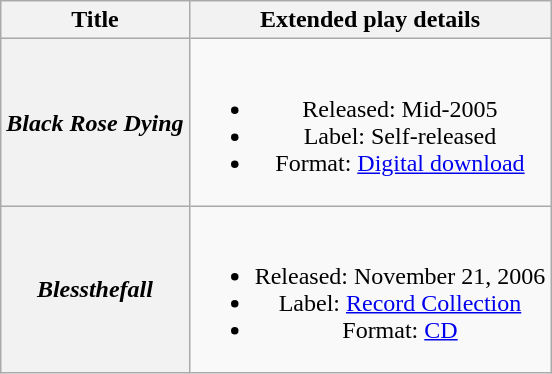<table class="wikitable plainrowheaders"  style="text-align:center;">
<tr>
<th>Title</th>
<th>Extended play details</th>
</tr>
<tr>
<th scope="row"><em>Black Rose Dying</em></th>
<td><br><ul><li>Released: Mid-2005</li><li>Label: Self-released</li><li>Format: <a href='#'>Digital download</a></li></ul></td>
</tr>
<tr>
<th scope="row"><em>Blessthefall</em></th>
<td><br><ul><li>Released: November 21, 2006</li><li>Label: <a href='#'>Record Collection</a></li><li>Format: <a href='#'>CD</a></li></ul></td>
</tr>
</table>
